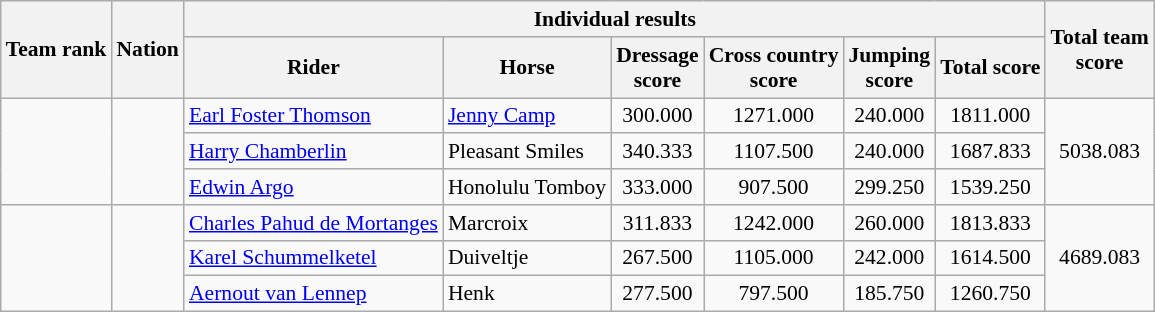<table class=wikitable style="font-size:90%">
<tr>
<th rowspan="2">Team rank</th>
<th rowspan="2">Nation</th>
<th colspan="6">Individual results</th>
<th rowspan="2">Total team<br>score</th>
</tr>
<tr>
<th>Rider</th>
<th>Horse</th>
<th>Dressage <br>score</th>
<th>Cross country <br>score</th>
<th>Jumping <br>score</th>
<th>Total score</th>
</tr>
<tr>
<td align=center rowspan="3"></td>
<td rowspan="3"></td>
<td><a href='#'>Earl Foster Thomson</a></td>
<td><a href='#'>Jenny Camp</a></td>
<td align=center>300.000</td>
<td align=center>1271.000</td>
<td align=center>240.000</td>
<td align=center>1811.000</td>
<td align=center rowspan="3">5038.083</td>
</tr>
<tr>
<td><a href='#'>Harry Chamberlin</a></td>
<td>Pleasant Smiles</td>
<td align=center>340.333</td>
<td align=center>1107.500</td>
<td align=center>240.000</td>
<td align=center>1687.833</td>
</tr>
<tr>
<td><a href='#'>Edwin Argo</a></td>
<td>Honolulu Tomboy</td>
<td align=center>333.000</td>
<td align=center>907.500</td>
<td align=center>299.250</td>
<td align=center>1539.250</td>
</tr>
<tr>
<td align=center rowspan="3"></td>
<td rowspan="3"></td>
<td><a href='#'>Charles Pahud de Mortanges</a></td>
<td>Marcroix</td>
<td align=center>311.833</td>
<td align=center>1242.000</td>
<td align=center>260.000</td>
<td align=center>1813.833</td>
<td align=center rowspan="3">4689.083</td>
</tr>
<tr>
<td><a href='#'>Karel Schummelketel</a></td>
<td>Duiveltje</td>
<td align=center>267.500</td>
<td align=center>1105.000</td>
<td align=center>242.000</td>
<td align=center>1614.500</td>
</tr>
<tr>
<td><a href='#'>Aernout van Lennep</a></td>
<td>Henk</td>
<td align=center>277.500</td>
<td align=center>797.500</td>
<td align=center>185.750</td>
<td align=center>1260.750</td>
</tr>
</table>
